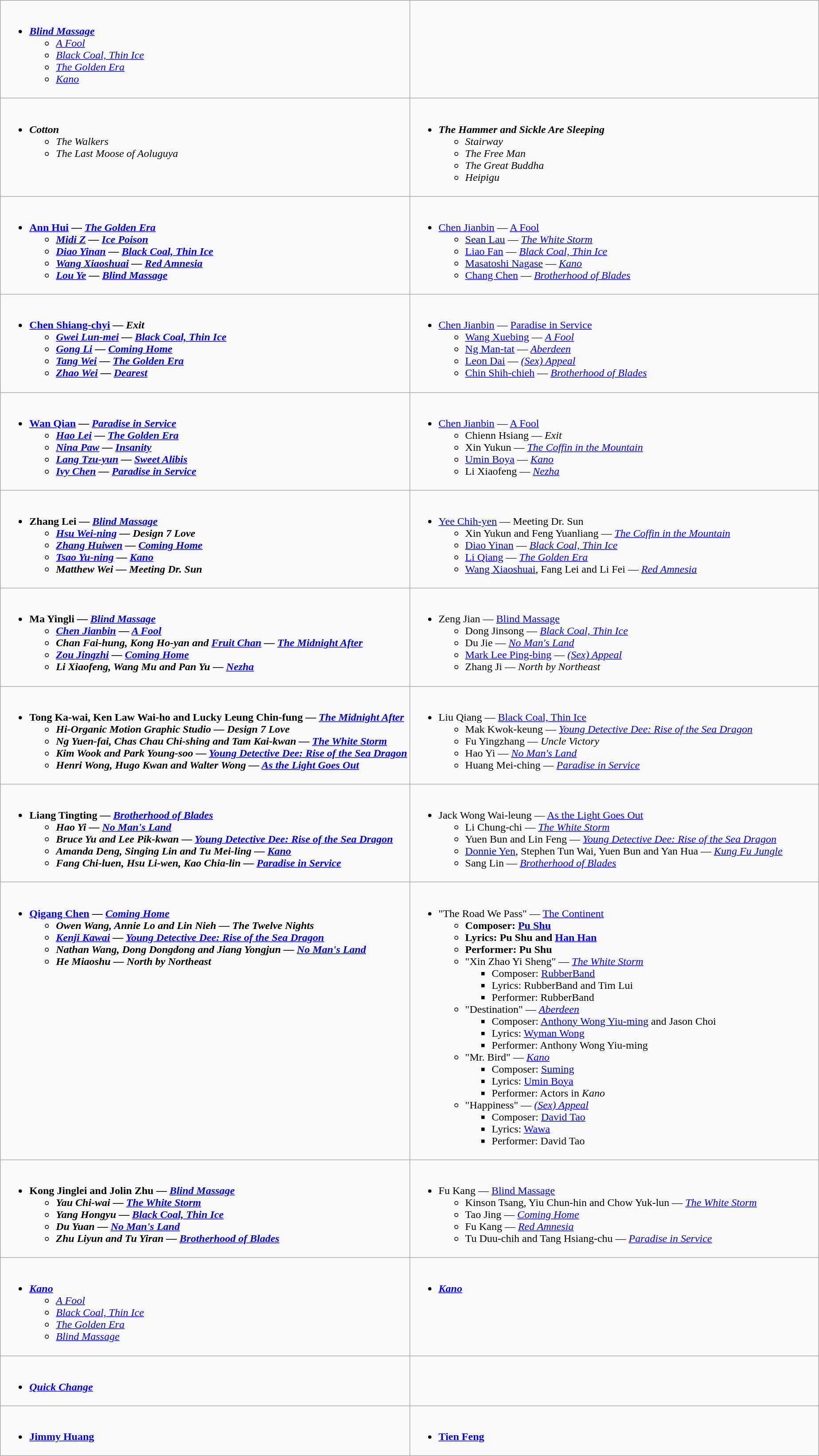<table class=wikitable>
<tr>
<td valign="top" width="50%"><br><ul><li><strong><em><a href='#'>Blind Massage</a></em></strong><ul><li><em><a href='#'>A Fool</a></em></li><li><em><a href='#'>Black Coal, Thin Ice</a></em></li><li><em><a href='#'>The Golden Era</a></em></li><li><em><a href='#'>Kano</a></em></li></ul></li></ul></td>
<td valign="top" width="50%"><br>
</td>
</tr>
<tr>
<td valign="top" width="50%"><br><ul><li><strong><em>Cotton</em></strong><ul><li><em>The Walkers</em></li><li><em>The Last Moose of Aoluguya</em></li></ul></li></ul></td>
<td valign="top" width="50%"><br><ul><li><strong><em>The Hammer and Sickle Are Sleeping</em></strong><ul><li><em>Stairway</em></li><li><em>The Free Man</em></li><li><em>The Great Buddha</em></li><li><em>Heipigu</em></li></ul></li></ul></td>
</tr>
<tr>
<td valign="top" width="50%"><br><ul><li><strong><a href='#'>Ann Hui</a> — <em><a href='#'>The Golden Era</a><strong><em><ul><li><a href='#'>Midi Z</a>  — </em><a href='#'>Ice Poison</a><em></li><li><a href='#'>Diao Yinan</a> — </em><a href='#'>Black Coal, Thin Ice</a><em></li><li><a href='#'>Wang Xiaoshuai</a> — </em><a href='#'>Red Amnesia</a><em></li><li><a href='#'>Lou Ye</a> — </em><a href='#'>Blind Massage</a><em></li></ul></li></ul></td>
<td valign="top" width="50%"><br><ul><li></strong><a href='#'>Chen Jianbin</a> — </em><a href='#'>A Fool</a></em></strong><ul><li><a href='#'>Sean Lau</a> — <em><a href='#'>The White Storm</a></em></li><li><a href='#'>Liao Fan</a> — <em><a href='#'>Black Coal, Thin Ice</a></em></li><li><a href='#'>Masatoshi Nagase</a> — <em><a href='#'>Kano</a></em></li><li><a href='#'>Chang Chen</a> — <em><a href='#'>Brotherhood of Blades</a></em></li></ul></li></ul></td>
</tr>
<tr>
<td valign="top" width="50%"><br><ul><li><strong><a href='#'>Chen Shiang-chyi</a> — <em>Exit<strong><em><ul><li><a href='#'>Gwei Lun-mei</a> — </em><a href='#'>Black Coal, Thin Ice</a><em></li><li><a href='#'>Gong Li</a> — </em><a href='#'>Coming Home</a><em></li><li><a href='#'>Tang Wei</a> — </em><a href='#'>The Golden Era</a><em></li><li><a href='#'>Zhao Wei</a> — </em><a href='#'>Dearest</a><em></li></ul></li></ul></td>
<td valign="top" width="50%"><br><ul><li></strong><a href='#'>Chen Jianbin</a> — </em><a href='#'>Paradise in Service</a></em></strong><ul><li><a href='#'>Wang Xuebing</a> — <em><a href='#'>A Fool</a></em></li><li><a href='#'>Ng Man-tat</a> — <em><a href='#'>Aberdeen</a></em></li><li><a href='#'>Leon Dai</a> — <em><a href='#'>(Sex) Appeal</a></em></li><li><a href='#'>Chin Shih-chieh</a> — <em><a href='#'>Brotherhood of Blades</a></em></li></ul></li></ul></td>
</tr>
<tr>
<td valign="top" width="50%"><br><ul><li><strong><a href='#'>Wan Qian</a> — <em><a href='#'>Paradise in Service</a><strong><em><ul><li><a href='#'>Hao Lei</a> — </em><a href='#'>The Golden Era</a><em></li><li><a href='#'>Nina Paw</a> — </em><a href='#'>Insanity</a><em></li><li><a href='#'>Lang Tzu-yun</a> — </em><a href='#'>Sweet Alibis</a><em></li><li><a href='#'>Ivy Chen</a> — </em><a href='#'>Paradise in Service</a><em></li></ul></li></ul></td>
<td valign="top" width="50%"><br><ul><li></strong><a href='#'>Chen Jianbin</a> — </em><a href='#'>A Fool</a></em></strong><ul><li>Chienn Hsiang — <em>Exit</em></li><li>Xin Yukun — <em><a href='#'>The Coffin in the Mountain</a></em></li><li><a href='#'>Umin Boya</a> — <em><a href='#'>Kano</a></em></li><li>Li Xiaofeng — <em><a href='#'>Nezha</a></em></li></ul></li></ul></td>
</tr>
<tr>
<td valign="top" width="50%"><br><ul><li><strong>Zhang Lei — <em><a href='#'>Blind Massage</a><strong><em><ul><li><a href='#'>Hsu Wei-ning</a> — </em>Design 7 Love<em></li><li><a href='#'>Zhang Huiwen</a> — </em><a href='#'>Coming Home</a><em></li><li><a href='#'>Tsao Yu-ning</a> — </em><a href='#'>Kano</a><em></li><li>Matthew Wei — </em>Meeting Dr. Sun<em></li></ul></li></ul></td>
<td valign="top" width="50%"><br><ul><li></strong><a href='#'>Yee Chih-yen</a> — </em>Meeting Dr. Sun</em></strong><ul><li>Xin Yukun and Feng Yuanliang — <em><a href='#'>The Coffin in the Mountain</a></em></li><li><a href='#'>Diao Yinan</a> — <em><a href='#'>Black Coal, Thin Ice</a></em></li><li><a href='#'>Li Qiang</a> — <em><a href='#'>The Golden Era</a></em></li><li><a href='#'>Wang Xiaoshuai</a>, Fang Lei and Li Fei — <em><a href='#'>Red Amnesia</a></em></li></ul></li></ul></td>
</tr>
<tr>
<td valign="top" width="50%"><br><ul><li><strong>Ma Yingli — <em><a href='#'>Blind Massage</a><strong><em><ul><li><a href='#'>Chen Jianbin</a> — </em><a href='#'>A Fool</a><em></li><li>Chan Fai-hung, Kong Ho-yan and <a href='#'>Fruit Chan</a> — </em><a href='#'>The Midnight After</a><em></li><li><a href='#'>Zou Jingzhi</a> — </em><a href='#'>Coming Home</a><em></li><li>Li Xiaofeng, Wang Mu and Pan Yu — </em><a href='#'>Nezha</a><em></li></ul></li></ul></td>
<td valign="top" width="50%"><br><ul><li></strong>Zeng Jian — </em><a href='#'>Blind Massage</a></em></strong><ul><li>Dong Jinsong — <em><a href='#'>Black Coal, Thin Ice</a></em></li><li>Du Jie — <em><a href='#'>No Man's Land</a></em></li><li><a href='#'>Mark Lee Ping-bing</a> — <em><a href='#'>(Sex) Appeal</a></em></li><li>Zhang Ji — <em>North by Northeast</em></li></ul></li></ul></td>
</tr>
<tr>
<td valign="top" width="50%"><br><ul><li><strong>Tong Ka-wai, Ken Law Wai-ho and Lucky Leung Chin-fung — <em><a href='#'>The Midnight After</a><strong><em><ul><li>Hi-Organic Motion Graphic Studio  — </em>Design 7 Love<em></li><li>Ng Yuen-fai, Chas Chau Chi-shing and Tam Kai-kwan — </em><a href='#'>The White Storm</a><em></li><li>Kim Wook and Park Young-soo — </em><a href='#'>Young Detective Dee: Rise of the Sea Dragon</a><em></li><li>Henri Wong, Hugo Kwan and Walter Wong — </em><a href='#'>As the Light Goes Out</a><em></li></ul></li></ul></td>
<td valign="top" width="50%"><br><ul><li></strong>Liu Qiang — </em><a href='#'>Black Coal, Thin Ice</a></em></strong><ul><li>Mak Kwok-keung — <em><a href='#'>Young Detective Dee: Rise of the Sea Dragon</a></em></li><li>Fu Yingzhang — <em>Uncle Victory</em></li><li>Hao Yi — <em><a href='#'>No Man's Land</a></em></li><li>Huang Mei-ching — <em><a href='#'>Paradise in Service</a></em></li></ul></li></ul></td>
</tr>
<tr>
<td valign="top" width="50%"><br><ul><li><strong>Liang Tingting — <em><a href='#'>Brotherhood of Blades</a><strong><em><ul><li>Hao Yi — </em><a href='#'>No Man's Land</a><em></li><li>Bruce Yu and Lee Pik-kwan — </em><a href='#'>Young Detective Dee: Rise of the Sea Dragon</a><em></li><li>Amanda Deng, Singing Lin and Tu Mei-ling — </em><a href='#'>Kano</a><em></li><li>Fang Chi-luen, Hsu Li-wen, Kao Chia-lin — </em><a href='#'>Paradise in Service</a><em></li></ul></li></ul></td>
<td valign="top" width="50%"><br><ul><li></strong>Jack Wong Wai-leung — </em><a href='#'>As the Light Goes Out</a></em></strong><ul><li>Li Chung-chi — <em><a href='#'>The White Storm</a></em></li><li>Yuen Bun and Lin Feng — <em><a href='#'>Young Detective Dee: Rise of the Sea Dragon</a></em></li><li><a href='#'>Donnie Yen</a>, Stephen Tun Wai, Yuen Bun and Yan Hua — <em><a href='#'>Kung Fu Jungle</a></em></li><li>Sang Lin — <em><a href='#'>Brotherhood of Blades</a></em></li></ul></li></ul></td>
</tr>
<tr>
<td valign="top" width="50%"><br><ul><li><strong><a href='#'>Qigang Chen</a> — <em><a href='#'>Coming Home</a><strong><em><ul><li>Owen Wang, Annie Lo and Lin Nieh — </em>The Twelve Nights<em></li><li><a href='#'>Kenji Kawai</a> — </em><a href='#'>Young Detective Dee: Rise of the Sea Dragon</a><em></li><li>Nathan Wang, Dong Dongdong and Jiang Yongjun — </em><a href='#'>No Man's Land</a><em></li><li>He Miaoshu — </em>North by Northeast<em></li></ul></li></ul></td>
<td valign="top" width="50%"><br><ul><li></strong>"The Road We Pass" — </em><a href='#'>The Continent</a></em></strong><ul><li><strong>Composer: <a href='#'>Pu Shu</a></strong></li><li><strong>Lyrics: Pu Shu and <a href='#'>Han Han</a></strong></li><li><strong>Performer: Pu Shu</strong></li><li>"Xin Zhao Yi Sheng" — <em><a href='#'>The White Storm</a></em><ul><li>Composer: <a href='#'>RubberBand</a></li><li>Lyrics: RubberBand and Tim Lui</li><li>Performer: RubberBand</li></ul></li><li>"Destination" — <em><a href='#'>Aberdeen</a></em><ul><li>Composer: <a href='#'>Anthony Wong Yiu-ming</a> and Jason Choi</li><li>Lyrics: <a href='#'>Wyman Wong</a></li><li>Performer: Anthony Wong Yiu-ming</li></ul></li><li>"Mr. Bird" — <em><a href='#'>Kano</a></em><ul><li>Composer: <a href='#'>Suming</a></li><li>Lyrics: <a href='#'>Umin Boya</a></li><li>Performer: Actors in <em>Kano</em></li></ul></li><li>"Happiness" — <em><a href='#'>(Sex) Appeal</a></em><ul><li>Composer: <a href='#'>David Tao</a></li><li>Lyrics: <a href='#'>Wawa</a></li><li>Performer: David Tao</li></ul></li></ul></li></ul></td>
</tr>
<tr>
<td valign="top" width="50%"><br><ul><li><strong>Kong Jinglei and Jolin Zhu — <em><a href='#'>Blind Massage</a><strong><em><ul><li>Yau Chi-wai — </em><a href='#'>The White Storm</a><em></li><li>Yang Hongyu — </em><a href='#'>Black Coal, Thin Ice</a><em></li><li>Du Yuan — </em><a href='#'>No Man's Land</a><em></li><li>Zhu Liyun and Tu Yiran — </em><a href='#'>Brotherhood of Blades</a><em></li></ul></li></ul></td>
<td valign="top" width="50%"><br><ul><li></strong>Fu Kang — </em><a href='#'>Blind Massage</a></em></strong><ul><li>Kinson Tsang, Yiu Chun-hin and Chow Yuk-lun — <em><a href='#'>The White Storm</a></em></li><li>Tao Jing — <em><a href='#'>Coming Home</a></em></li><li>Fu Kang — <em><a href='#'>Red Amnesia</a></em></li><li>Tu Duu-chih and Tang Hsiang-chu — <em><a href='#'>Paradise in Service</a></em></li></ul></li></ul></td>
</tr>
<tr>
<td valign="top" width="50%"><br><ul><li><strong><em><a href='#'>Kano</a></em></strong><ul><li><em><a href='#'>A Fool</a></em></li><li><em><a href='#'>Black Coal, Thin Ice</a></em></li><li><em><a href='#'>The Golden Era</a></em></li><li><em><a href='#'>Blind Massage</a></em></li></ul></li></ul></td>
<td valign="top" width="50%"><br><ul><li><strong><em><a href='#'>Kano</a></em></strong></li></ul></td>
</tr>
<tr>
<td valign="top" width="50%"><br><ul><li><strong><em><a href='#'>Quick Change</a></em></strong></li></ul></td>
</tr>
<tr>
<td valign="top" width="50%"><br><ul><li><strong><a href='#'>Jimmy Huang</a></strong></li></ul></td>
<td valign="top" width="50%"><br><ul><li><strong><a href='#'>Tien Feng</a></strong></li></ul></td>
</tr>
</table>
